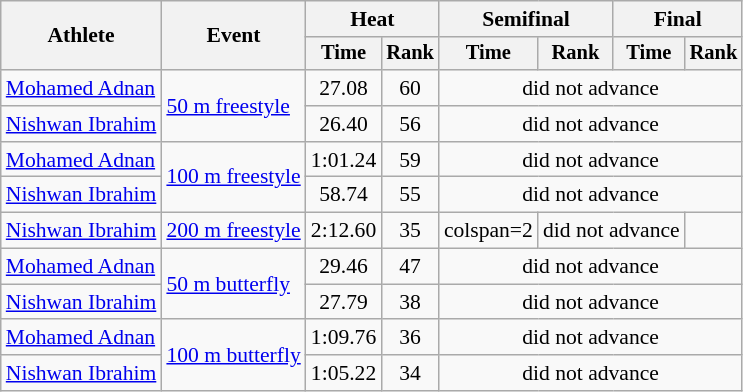<table class=wikitable style="font-size:90%">
<tr>
<th rowspan=2>Athlete</th>
<th rowspan=2>Event</th>
<th colspan="2">Heat</th>
<th colspan="2">Semifinal</th>
<th colspan="2">Final</th>
</tr>
<tr style="font-size:95%">
<th>Time</th>
<th>Rank</th>
<th>Time</th>
<th>Rank</th>
<th>Time</th>
<th>Rank</th>
</tr>
<tr align=center>
<td align=left><a href='#'>Mohamed Adnan</a></td>
<td align=left rowspan=2><a href='#'>50 m freestyle</a></td>
<td>27.08</td>
<td>60</td>
<td colspan=4>did not advance</td>
</tr>
<tr align=center>
<td align=left><a href='#'>Nishwan Ibrahim</a></td>
<td>26.40</td>
<td>56</td>
<td colspan=4>did not advance</td>
</tr>
<tr align=center>
<td align=left><a href='#'>Mohamed Adnan</a></td>
<td align=left rowspan=2><a href='#'>100 m freestyle</a></td>
<td>1:01.24</td>
<td>59</td>
<td colspan=4>did not advance</td>
</tr>
<tr align=center>
<td align=left><a href='#'>Nishwan Ibrahim</a></td>
<td>58.74</td>
<td>55</td>
<td colspan=4>did not advance</td>
</tr>
<tr align=center>
<td align=left><a href='#'>Nishwan Ibrahim</a></td>
<td align=left><a href='#'>200 m freestyle</a></td>
<td>2:12.60</td>
<td>35</td>
<td>colspan=2 </td>
<td colspan=2>did not advance</td>
</tr>
<tr align=center>
<td align=left><a href='#'>Mohamed Adnan</a></td>
<td align=left rowspan=2><a href='#'>50 m butterfly</a></td>
<td>29.46</td>
<td>47</td>
<td colspan=4>did not advance</td>
</tr>
<tr align=center>
<td align=left><a href='#'>Nishwan Ibrahim</a></td>
<td>27.79</td>
<td>38</td>
<td colspan=4>did not advance</td>
</tr>
<tr align=center>
<td align=left><a href='#'>Mohamed Adnan</a></td>
<td align=left rowspan=2><a href='#'>100 m butterfly</a></td>
<td>1:09.76</td>
<td>36</td>
<td colspan=4>did not advance</td>
</tr>
<tr align=center>
<td align=left><a href='#'>Nishwan Ibrahim</a></td>
<td>1:05.22</td>
<td>34</td>
<td colspan=4>did not advance</td>
</tr>
</table>
